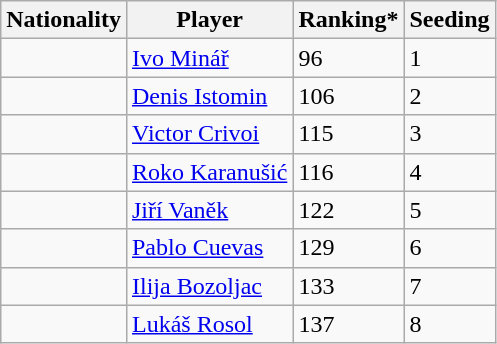<table class="wikitable" border="1">
<tr>
<th>Nationality</th>
<th>Player</th>
<th>Ranking*</th>
<th>Seeding</th>
</tr>
<tr>
<td></td>
<td><a href='#'>Ivo Minář</a></td>
<td>96</td>
<td>1</td>
</tr>
<tr>
<td></td>
<td><a href='#'>Denis Istomin</a></td>
<td>106</td>
<td>2</td>
</tr>
<tr>
<td></td>
<td><a href='#'>Victor Crivoi</a></td>
<td>115</td>
<td>3</td>
</tr>
<tr>
<td></td>
<td><a href='#'>Roko Karanušić</a></td>
<td>116</td>
<td>4</td>
</tr>
<tr>
<td></td>
<td><a href='#'>Jiří Vaněk</a></td>
<td>122</td>
<td>5</td>
</tr>
<tr>
<td></td>
<td><a href='#'>Pablo Cuevas</a></td>
<td>129</td>
<td>6</td>
</tr>
<tr>
<td></td>
<td><a href='#'>Ilija Bozoljac</a></td>
<td>133</td>
<td>7</td>
</tr>
<tr>
<td></td>
<td><a href='#'>Lukáš Rosol</a></td>
<td>137</td>
<td>8</td>
</tr>
</table>
